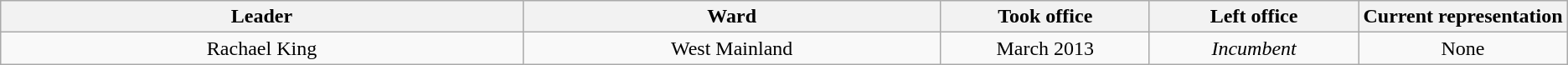<table class="wikitable" style="text-align:center">
<tr>
<th scope="col" style="width:25%;">Leader</th>
<th scope="col" style="width:20%;">Ward</th>
<th scope="col" style="width:10%;">Took office</th>
<th scope="col" style="width:10%;">Left office</th>
<th scope="col" style="width:10%;">Current representation</th>
</tr>
<tr>
<td>Rachael King</td>
<td>West Mainland </td>
<td>March 2013</td>
<td><em>Incumbent</em></td>
<td>None</td>
</tr>
</table>
